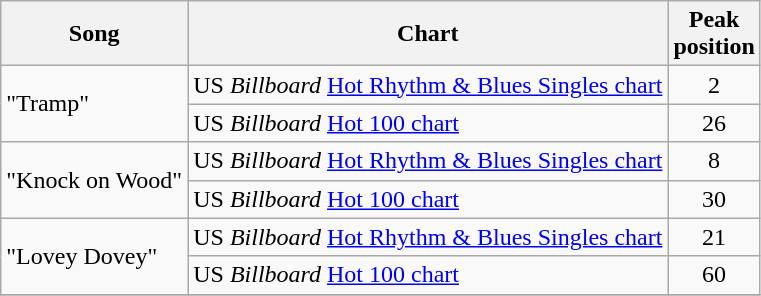<table class="wikitable">
<tr>
<th>Song</th>
<th>Chart</th>
<th>Peak <br> position</th>
</tr>
<tr>
<td rowspan=2>"Tramp"</td>
<td>US <em>Billboard</em> <a href='#'>Hot Rhythm & Blues Singles chart</a></td>
<td align="center">2</td>
</tr>
<tr>
<td>US <em>Billboard</em> <a href='#'>Hot 100 chart</a></td>
<td align="center">26</td>
</tr>
<tr>
<td rowspan=2>"Knock on Wood"</td>
<td>US <em>Billboard</em> <a href='#'>Hot Rhythm & Blues Singles chart</a></td>
<td align="center">8</td>
</tr>
<tr>
<td>US <em>Billboard</em> <a href='#'>Hot 100 chart</a></td>
<td align="center">30</td>
</tr>
<tr>
<td rowspan=2>"Lovey Dovey"</td>
<td>US <em>Billboard</em> <a href='#'>Hot Rhythm & Blues Singles chart</a></td>
<td align="center">21</td>
</tr>
<tr>
<td>US <em>Billboard</em> <a href='#'>Hot 100 chart</a></td>
<td align="center">60</td>
</tr>
<tr>
</tr>
</table>
